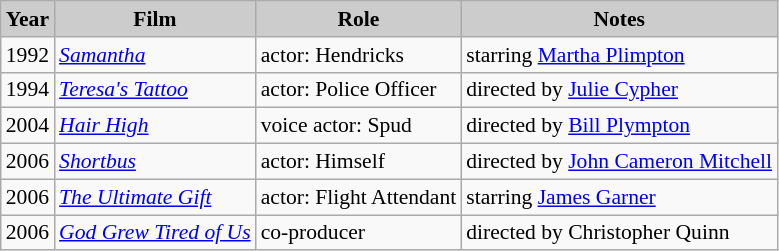<table class="wikitable" style="font-size:90%;">
<tr>
<th style="background: #CCCCCC;">Year</th>
<th style="background: #CCCCCC;">Film</th>
<th style="background: #CCCCCC;">Role</th>
<th style="background: #CCCCCC;">Notes</th>
</tr>
<tr>
<td>1992</td>
<td><em><a href='#'>Samantha</a></em></td>
<td>actor: Hendricks</td>
<td>starring <a href='#'>Martha Plimpton</a></td>
</tr>
<tr>
<td>1994</td>
<td><em><a href='#'>Teresa's Tattoo</a></em></td>
<td>actor: Police Officer</td>
<td>directed by <a href='#'>Julie Cypher</a></td>
</tr>
<tr>
<td>2004</td>
<td><em><a href='#'>Hair High</a></em></td>
<td>voice actor: Spud</td>
<td>directed by <a href='#'>Bill Plympton</a></td>
</tr>
<tr>
<td>2006</td>
<td><em><a href='#'>Shortbus</a></em></td>
<td>actor: Himself</td>
<td>directed by <a href='#'>John Cameron Mitchell</a></td>
</tr>
<tr>
<td>2006</td>
<td><em><a href='#'>The Ultimate Gift</a></em></td>
<td>actor: Flight Attendant</td>
<td>starring <a href='#'>James Garner</a></td>
</tr>
<tr>
<td>2006</td>
<td><em><a href='#'>God Grew Tired of Us</a></em></td>
<td>co-producer</td>
<td>directed by Christopher Quinn</td>
</tr>
</table>
